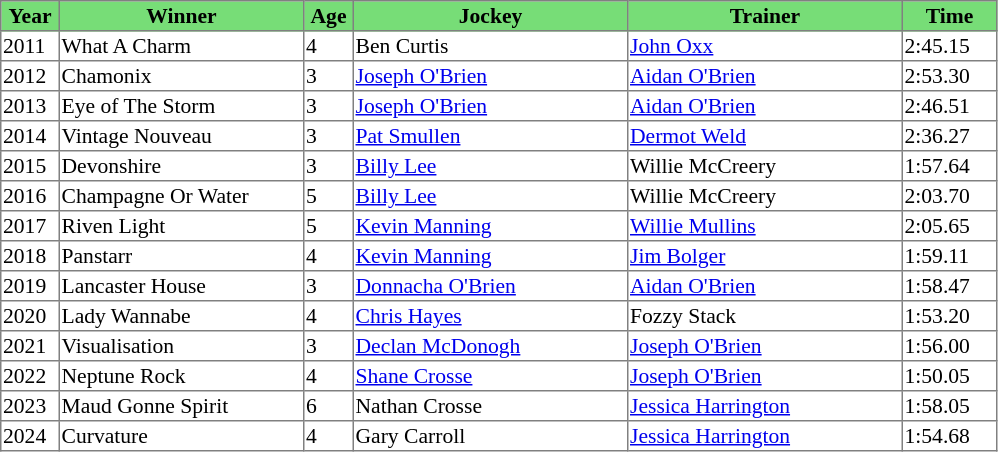<table class = "sortable" | border="1" style="border-collapse: collapse; font-size:90%">
<tr bgcolor="#77dd77" align="center">
<th style="width:36px"><strong>Year</strong></th>
<th style="width:160px"><strong>Winner</strong></th>
<th style="width:30px"><strong>Age</strong></th>
<th style="width:180px"><strong>Jockey</strong></th>
<th style="width:180px"><strong>Trainer</strong></th>
<th style="width:60px"><strong>Time</strong></th>
</tr>
<tr>
<td>2011</td>
<td>What A Charm</td>
<td>4</td>
<td>Ben Curtis</td>
<td><a href='#'>John Oxx</a></td>
<td>2:45.15</td>
</tr>
<tr>
<td>2012</td>
<td>Chamonix</td>
<td>3</td>
<td><a href='#'>Joseph O'Brien</a></td>
<td><a href='#'>Aidan O'Brien</a></td>
<td>2:53.30</td>
</tr>
<tr>
<td>2013</td>
<td>Eye of The Storm</td>
<td>3</td>
<td><a href='#'>Joseph O'Brien</a></td>
<td><a href='#'>Aidan O'Brien</a></td>
<td>2:46.51</td>
</tr>
<tr>
<td>2014</td>
<td>Vintage Nouveau</td>
<td>3</td>
<td><a href='#'>Pat Smullen</a></td>
<td><a href='#'>Dermot Weld</a></td>
<td>2:36.27</td>
</tr>
<tr>
<td>2015</td>
<td>Devonshire</td>
<td>3</td>
<td><a href='#'>Billy Lee</a></td>
<td>Willie McCreery</td>
<td>1:57.64</td>
</tr>
<tr>
<td>2016</td>
<td>Champagne Or Water</td>
<td>5</td>
<td><a href='#'>Billy Lee</a></td>
<td>Willie McCreery</td>
<td>2:03.70</td>
</tr>
<tr>
<td>2017</td>
<td>Riven Light</td>
<td>5</td>
<td><a href='#'>Kevin Manning</a></td>
<td><a href='#'>Willie Mullins</a></td>
<td>2:05.65</td>
</tr>
<tr>
<td>2018</td>
<td>Panstarr</td>
<td>4</td>
<td><a href='#'>Kevin Manning</a></td>
<td><a href='#'>Jim Bolger</a></td>
<td>1:59.11</td>
</tr>
<tr>
<td>2019</td>
<td>Lancaster House</td>
<td>3</td>
<td><a href='#'>Donnacha O'Brien</a></td>
<td><a href='#'>Aidan O'Brien</a></td>
<td>1:58.47</td>
</tr>
<tr>
<td>2020</td>
<td>Lady Wannabe</td>
<td>4</td>
<td><a href='#'>Chris Hayes</a></td>
<td>Fozzy Stack</td>
<td>1:53.20</td>
</tr>
<tr>
<td>2021</td>
<td>Visualisation</td>
<td>3</td>
<td><a href='#'>Declan McDonogh</a></td>
<td><a href='#'>Joseph O'Brien</a></td>
<td>1:56.00</td>
</tr>
<tr>
<td>2022</td>
<td>Neptune Rock</td>
<td>4</td>
<td><a href='#'>Shane Crosse</a></td>
<td><a href='#'>Joseph O'Brien</a></td>
<td>1:50.05</td>
</tr>
<tr>
<td>2023</td>
<td>Maud Gonne Spirit</td>
<td>6</td>
<td>Nathan Crosse</td>
<td><a href='#'>Jessica Harrington</a></td>
<td>1:58.05</td>
</tr>
<tr>
<td>2024</td>
<td>Curvature</td>
<td>4</td>
<td>Gary Carroll</td>
<td><a href='#'>Jessica Harrington</a></td>
<td>1:54.68</td>
</tr>
</table>
